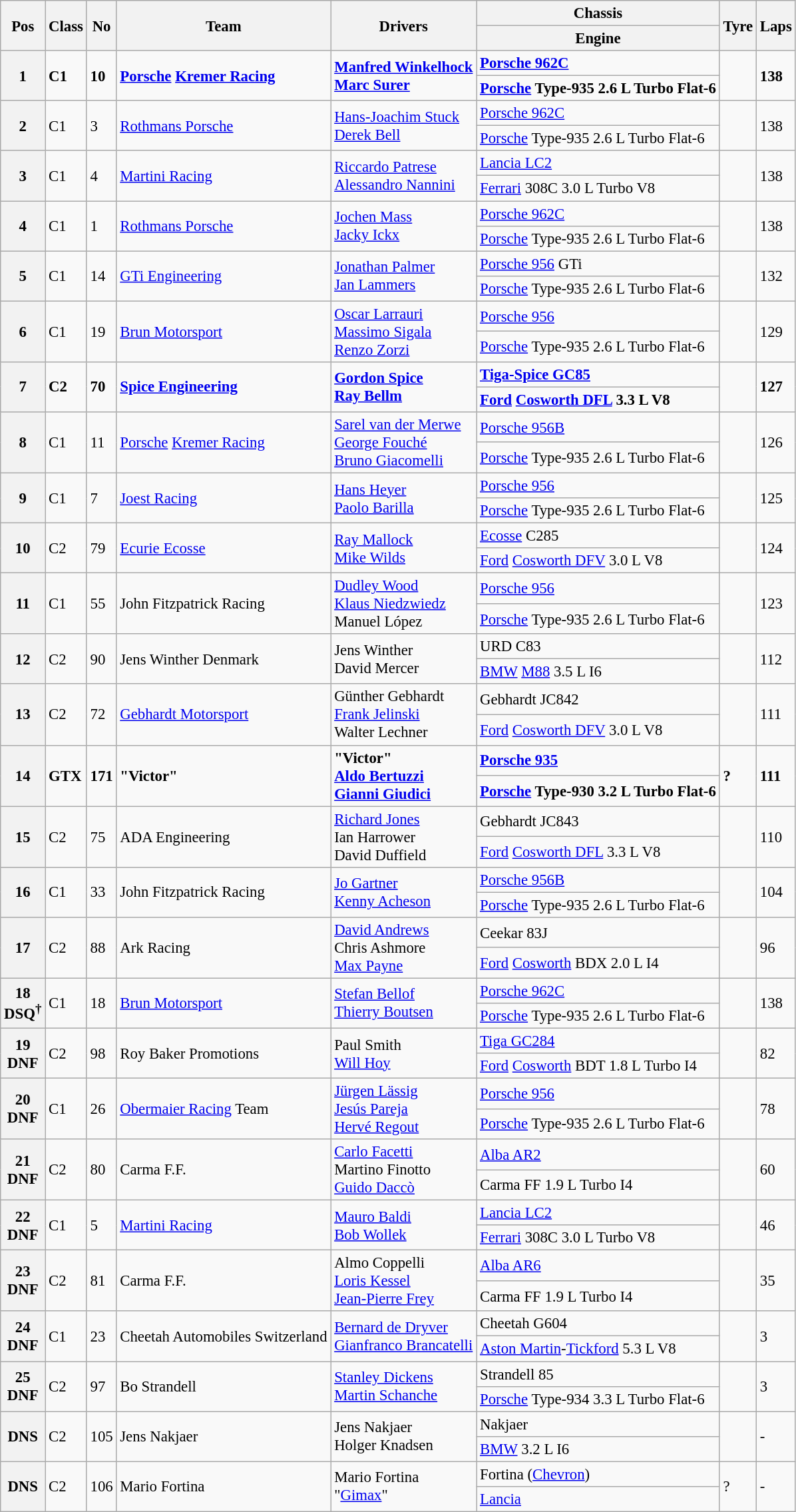<table class="wikitable" style="font-size: 95%;">
<tr>
<th rowspan=2>Pos</th>
<th rowspan=2>Class</th>
<th rowspan=2>No</th>
<th rowspan=2>Team</th>
<th rowspan=2>Drivers</th>
<th>Chassis</th>
<th rowspan=2>Tyre</th>
<th rowspan=2>Laps</th>
</tr>
<tr>
<th>Engine</th>
</tr>
<tr style="font-weight:bold">
<th rowspan=2>1</th>
<td rowspan=2>C1</td>
<td rowspan=2>10</td>
<td rowspan=2> <a href='#'>Porsche</a> <a href='#'>Kremer Racing</a></td>
<td rowspan=2> <a href='#'>Manfred Winkelhock</a><br> <a href='#'>Marc Surer</a></td>
<td><a href='#'>Porsche 962C</a></td>
<td rowspan=2></td>
<td rowspan=2>138</td>
</tr>
<tr style="font-weight:bold">
<td><a href='#'>Porsche</a> Type-935 2.6 L Turbo Flat-6</td>
</tr>
<tr>
<th rowspan=2>2</th>
<td rowspan=2>C1</td>
<td rowspan=2>3</td>
<td rowspan=2> <a href='#'>Rothmans Porsche</a></td>
<td rowspan=2> <a href='#'>Hans-Joachim Stuck</a><br> <a href='#'>Derek Bell</a></td>
<td><a href='#'>Porsche 962C</a></td>
<td rowspan=2></td>
<td rowspan=2>138</td>
</tr>
<tr>
<td><a href='#'>Porsche</a> Type-935 2.6 L Turbo Flat-6</td>
</tr>
<tr>
<th rowspan=2>3</th>
<td rowspan=2>C1</td>
<td rowspan=2>4</td>
<td rowspan=2> <a href='#'>Martini Racing</a></td>
<td rowspan=2> <a href='#'>Riccardo Patrese</a><br> <a href='#'>Alessandro Nannini</a></td>
<td><a href='#'>Lancia LC2</a></td>
<td rowspan=2></td>
<td rowspan=2>138</td>
</tr>
<tr>
<td><a href='#'>Ferrari</a> 308C 3.0 L Turbo V8</td>
</tr>
<tr>
<th rowspan=2>4</th>
<td rowspan=2>C1</td>
<td rowspan=2>1</td>
<td rowspan=2> <a href='#'>Rothmans Porsche</a></td>
<td rowspan=2> <a href='#'>Jochen Mass</a><br> <a href='#'>Jacky Ickx</a></td>
<td><a href='#'>Porsche 962C</a></td>
<td rowspan=2></td>
<td rowspan=2>138</td>
</tr>
<tr>
<td><a href='#'>Porsche</a> Type-935 2.6 L Turbo Flat-6</td>
</tr>
<tr>
<th rowspan=2>5</th>
<td rowspan=2>C1</td>
<td rowspan=2>14</td>
<td rowspan=2> <a href='#'>GTi Engineering</a></td>
<td rowspan=2> <a href='#'>Jonathan Palmer</a><br> <a href='#'>Jan Lammers</a></td>
<td><a href='#'>Porsche 956</a> GTi</td>
<td rowspan=2></td>
<td rowspan=2>132</td>
</tr>
<tr>
<td><a href='#'>Porsche</a> Type-935 2.6 L Turbo Flat-6</td>
</tr>
<tr>
<th rowspan=2>6</th>
<td rowspan=2>C1</td>
<td rowspan=2>19</td>
<td rowspan=2> <a href='#'>Brun Motorsport</a></td>
<td rowspan=2> <a href='#'>Oscar Larrauri</a><br> <a href='#'>Massimo Sigala</a><br> <a href='#'>Renzo Zorzi</a></td>
<td><a href='#'>Porsche 956</a></td>
<td rowspan=2></td>
<td rowspan=2>129</td>
</tr>
<tr>
<td><a href='#'>Porsche</a> Type-935 2.6 L Turbo Flat-6</td>
</tr>
<tr style="font-weight:bold">
<th rowspan=2>7</th>
<td rowspan=2>C2</td>
<td rowspan=2>70</td>
<td rowspan=2> <a href='#'>Spice Engineering</a></td>
<td rowspan=2> <a href='#'>Gordon Spice</a><br> <a href='#'>Ray Bellm</a></td>
<td><a href='#'>Tiga-Spice GC85</a></td>
<td rowspan=2></td>
<td rowspan=2>127</td>
</tr>
<tr style="font-weight:bold">
<td><a href='#'>Ford</a> <a href='#'>Cosworth DFL</a> 3.3 L V8</td>
</tr>
<tr>
<th rowspan=2>8</th>
<td rowspan=2>C1</td>
<td rowspan=2>11</td>
<td rowspan=2> <a href='#'>Porsche</a> <a href='#'>Kremer Racing</a></td>
<td rowspan=2> <a href='#'>Sarel van der Merwe</a><br> <a href='#'>George Fouché</a><br> <a href='#'>Bruno Giacomelli</a></td>
<td><a href='#'>Porsche 956B</a></td>
<td rowspan=2></td>
<td rowspan=2>126</td>
</tr>
<tr>
<td><a href='#'>Porsche</a> Type-935 2.6 L Turbo Flat-6</td>
</tr>
<tr>
<th rowspan=2>9</th>
<td rowspan=2>C1</td>
<td rowspan=2>7</td>
<td rowspan=2> <a href='#'>Joest Racing</a></td>
<td rowspan=2> <a href='#'>Hans Heyer</a><br> <a href='#'>Paolo Barilla</a></td>
<td><a href='#'>Porsche 956</a></td>
<td rowspan=2></td>
<td rowspan=2>125</td>
</tr>
<tr>
<td><a href='#'>Porsche</a> Type-935 2.6 L Turbo Flat-6</td>
</tr>
<tr>
<th rowspan=2>10</th>
<td rowspan=2>C2</td>
<td rowspan=2>79</td>
<td rowspan=2> <a href='#'>Ecurie Ecosse</a></td>
<td rowspan=2> <a href='#'>Ray Mallock</a><br> <a href='#'>Mike Wilds</a></td>
<td><a href='#'>Ecosse</a> C285</td>
<td rowspan=2></td>
<td rowspan=2>124</td>
</tr>
<tr>
<td><a href='#'>Ford</a> <a href='#'>Cosworth DFV</a> 3.0 L V8</td>
</tr>
<tr>
<th rowspan=2>11</th>
<td rowspan=2>C1</td>
<td rowspan=2>55</td>
<td rowspan=2> John Fitzpatrick Racing</td>
<td rowspan=2> <a href='#'>Dudley Wood</a><br> <a href='#'>Klaus Niedzwiedz</a><br> Manuel López</td>
<td><a href='#'>Porsche 956</a></td>
<td rowspan=2></td>
<td rowspan=2>123</td>
</tr>
<tr>
<td><a href='#'>Porsche</a> Type-935 2.6 L Turbo Flat-6</td>
</tr>
<tr>
<th rowspan=2>12</th>
<td rowspan=2>C2</td>
<td rowspan=2>90</td>
<td rowspan=2> Jens Winther Denmark</td>
<td rowspan=2> Jens Winther<br> David Mercer</td>
<td>URD C83</td>
<td rowspan=2></td>
<td rowspan=2>112</td>
</tr>
<tr>
<td><a href='#'>BMW</a> <a href='#'>M88</a> 3.5 L I6</td>
</tr>
<tr>
<th rowspan=2>13</th>
<td rowspan=2>C2</td>
<td rowspan=2>72</td>
<td rowspan=2> <a href='#'>Gebhardt Motorsport</a></td>
<td rowspan=2> Günther Gebhardt<br> <a href='#'>Frank Jelinski</a><br> Walter Lechner</td>
<td>Gebhardt JC842</td>
<td rowspan=2></td>
<td rowspan=2>111</td>
</tr>
<tr>
<td><a href='#'>Ford</a> <a href='#'>Cosworth DFV</a> 3.0 L V8</td>
</tr>
<tr style="font-weight:bold">
<th rowspan=2>14</th>
<td rowspan=2>GTX</td>
<td rowspan=2>171</td>
<td rowspan=2> "Victor"</td>
<td rowspan=2> "Victor"<br> <a href='#'>Aldo Bertuzzi</a><br> <a href='#'>Gianni Giudici</a></td>
<td><a href='#'>Porsche 935</a></td>
<td rowspan=2>?</td>
<td rowspan=2>111</td>
</tr>
<tr style="font-weight:bold">
<td><a href='#'>Porsche</a> Type-930 3.2 L Turbo Flat-6</td>
</tr>
<tr>
<th rowspan=2>15</th>
<td rowspan=2>C2</td>
<td rowspan=2>75</td>
<td rowspan=2> ADA Engineering</td>
<td rowspan=2> <a href='#'>Richard Jones</a><br> Ian Harrower<br> David Duffield</td>
<td>Gebhardt JC843</td>
<td rowspan=2></td>
<td rowspan=2>110</td>
</tr>
<tr>
<td><a href='#'>Ford</a> <a href='#'>Cosworth DFL</a> 3.3 L V8</td>
</tr>
<tr>
<th rowspan=2>16</th>
<td rowspan=2>C1</td>
<td rowspan=2>33</td>
<td rowspan=2> John Fitzpatrick Racing</td>
<td rowspan=2> <a href='#'>Jo Gartner</a><br> <a href='#'>Kenny Acheson</a></td>
<td><a href='#'>Porsche 956B</a></td>
<td rowspan=2></td>
<td rowspan=2>104</td>
</tr>
<tr>
<td><a href='#'>Porsche</a> Type-935 2.6 L Turbo Flat-6</td>
</tr>
<tr>
<th rowspan=2>17</th>
<td rowspan=2>C2</td>
<td rowspan=2>88</td>
<td rowspan=2> Ark Racing</td>
<td rowspan=2> <a href='#'>David Andrews</a><br> Chris Ashmore<br> <a href='#'>Max Payne</a></td>
<td>Ceekar 83J</td>
<td rowspan=2></td>
<td rowspan=2>96</td>
</tr>
<tr>
<td><a href='#'>Ford</a> <a href='#'>Cosworth</a> BDX 2.0 L I4</td>
</tr>
<tr>
<th rowspan=2>18<br>DSQ<sup>†</sup></th>
<td rowspan=2>C1</td>
<td rowspan=2>18</td>
<td rowspan=2> <a href='#'>Brun Motorsport</a></td>
<td rowspan=2> <a href='#'>Stefan Bellof</a><br> <a href='#'>Thierry Boutsen</a></td>
<td><a href='#'>Porsche 962C</a></td>
<td rowspan=2></td>
<td rowspan=2>138</td>
</tr>
<tr>
<td><a href='#'>Porsche</a> Type-935 2.6 L Turbo Flat-6</td>
</tr>
<tr>
<th rowspan=2>19<br>DNF</th>
<td rowspan=2>C2</td>
<td rowspan=2>98</td>
<td rowspan=2> Roy Baker Promotions</td>
<td rowspan=2> Paul Smith<br> <a href='#'>Will Hoy</a></td>
<td><a href='#'>Tiga GC284</a></td>
<td rowspan=2></td>
<td rowspan=2>82</td>
</tr>
<tr>
<td><a href='#'>Ford</a> <a href='#'>Cosworth</a> BDT 1.8 L Turbo I4</td>
</tr>
<tr>
<th rowspan=2>20<br>DNF</th>
<td rowspan=2>C1</td>
<td rowspan=2>26</td>
<td rowspan=2> <a href='#'>Obermaier Racing</a> Team</td>
<td rowspan=2> <a href='#'>Jürgen Lässig</a><br> <a href='#'>Jesús Pareja</a><br> <a href='#'>Hervé Regout</a></td>
<td><a href='#'>Porsche 956</a></td>
<td rowspan=2></td>
<td rowspan=2>78</td>
</tr>
<tr>
<td><a href='#'>Porsche</a> Type-935 2.6 L Turbo Flat-6</td>
</tr>
<tr>
<th rowspan=2>21<br>DNF</th>
<td rowspan=2>C2</td>
<td rowspan=2>80</td>
<td rowspan=2> Carma F.F.</td>
<td rowspan=2> <a href='#'>Carlo Facetti</a><br> Martino Finotto<br> <a href='#'>Guido Daccò</a></td>
<td><a href='#'>Alba AR2</a></td>
<td rowspan=2></td>
<td rowspan=2>60</td>
</tr>
<tr>
<td>Carma FF 1.9 L Turbo I4</td>
</tr>
<tr>
<th rowspan=2>22<br>DNF</th>
<td rowspan=2>C1</td>
<td rowspan=2>5</td>
<td rowspan=2> <a href='#'>Martini Racing</a></td>
<td rowspan=2> <a href='#'>Mauro Baldi</a><br> <a href='#'>Bob Wollek</a></td>
<td><a href='#'>Lancia LC2</a></td>
<td rowspan=2></td>
<td rowspan=2>46</td>
</tr>
<tr>
<td><a href='#'>Ferrari</a> 308C 3.0 L Turbo V8</td>
</tr>
<tr>
<th rowspan=2>23<br>DNF</th>
<td rowspan=2>C2</td>
<td rowspan=2>81</td>
<td rowspan=2> Carma F.F.</td>
<td rowspan=2> Almo Coppelli<br> <a href='#'>Loris Kessel</a><br> <a href='#'>Jean-Pierre Frey</a></td>
<td><a href='#'>Alba AR6</a></td>
<td rowspan=2></td>
<td rowspan=2>35</td>
</tr>
<tr>
<td>Carma FF 1.9 L Turbo I4</td>
</tr>
<tr>
<th rowspan=2>24<br>DNF</th>
<td rowspan=2>C1</td>
<td rowspan=2>23</td>
<td rowspan=2> Cheetah Automobiles Switzerland</td>
<td rowspan=2> <a href='#'>Bernard de Dryver</a><br> <a href='#'>Gianfranco Brancatelli</a></td>
<td>Cheetah G604</td>
<td rowspan=2></td>
<td rowspan=2>3</td>
</tr>
<tr>
<td><a href='#'>Aston Martin</a>-<a href='#'>Tickford</a> 5.3 L V8</td>
</tr>
<tr>
<th rowspan=2>25<br>DNF</th>
<td rowspan=2>C2</td>
<td rowspan=2>97</td>
<td rowspan=2> Bo Strandell</td>
<td rowspan=2> <a href='#'>Stanley Dickens</a><br> <a href='#'>Martin Schanche</a></td>
<td>Strandell 85</td>
<td rowspan=2></td>
<td rowspan=2>3</td>
</tr>
<tr>
<td><a href='#'>Porsche</a> Type-934 3.3 L Turbo Flat-6</td>
</tr>
<tr>
<th rowspan=2>DNS</th>
<td rowspan=2>C2</td>
<td rowspan=2>105</td>
<td rowspan=2> Jens Nakjaer</td>
<td rowspan=2> Jens Nakjaer<br> Holger Knadsen</td>
<td>Nakjaer</td>
<td rowspan=2></td>
<td rowspan=2>-</td>
</tr>
<tr>
<td><a href='#'>BMW</a> 3.2 L I6</td>
</tr>
<tr>
<th rowspan=2>DNS</th>
<td rowspan=2>C2</td>
<td rowspan=2>106</td>
<td rowspan=2> Mario Fortina</td>
<td rowspan=2> Mario Fortina<br> "<a href='#'>Gimax</a>"</td>
<td>Fortina (<a href='#'>Chevron</a>)</td>
<td rowspan=2>?</td>
<td rowspan=2>-</td>
</tr>
<tr>
<td><a href='#'>Lancia</a></td>
</tr>
</table>
